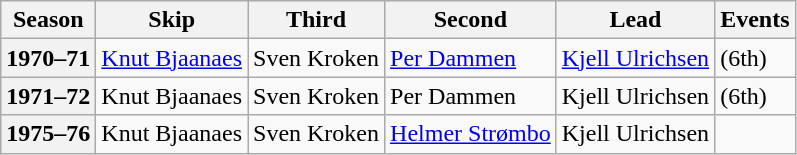<table class="wikitable">
<tr>
<th scope="col">Season</th>
<th scope="col">Skip</th>
<th scope="col">Third</th>
<th scope="col">Second</th>
<th scope="col">Lead</th>
<th scope="col">Events</th>
</tr>
<tr>
<th scope="row">1970–71</th>
<td><a href='#'>Knut Bjaanaes</a></td>
<td>Sven Kroken</td>
<td><a href='#'>Per Dammen</a></td>
<td><a href='#'>Kjell Ulrichsen</a></td>
<td> (6th)</td>
</tr>
<tr>
<th scope="row">1971–72</th>
<td>Knut Bjaanaes</td>
<td>Sven Kroken</td>
<td>Per Dammen</td>
<td>Kjell Ulrichsen</td>
<td> (6th)</td>
</tr>
<tr>
<th scope="row">1975–76</th>
<td>Knut Bjaanaes</td>
<td>Sven Kroken</td>
<td><a href='#'>Helmer Strømbo</a></td>
<td>Kjell Ulrichsen</td>
<td> </td>
</tr>
</table>
